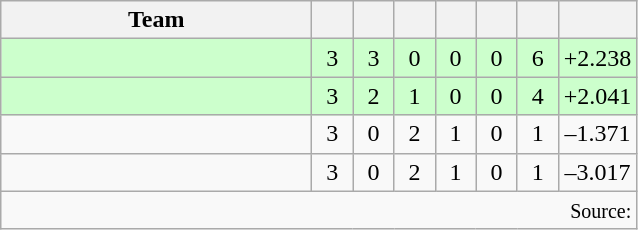<table class="wikitable" style="text-align:center">
<tr>
<th width=200>Team</th>
<th width=20></th>
<th width=20></th>
<th width=20></th>
<th width=20></th>
<th width=20></th>
<th width=20></th>
<th width=45></th>
</tr>
<tr style="background:#cfc">
<td style="text-align:left;"></td>
<td>3</td>
<td>3</td>
<td>0</td>
<td>0</td>
<td>0</td>
<td>6</td>
<td>+2.238</td>
</tr>
<tr style="background:#cfc">
<td style="text-align:left;"></td>
<td>3</td>
<td>2</td>
<td>1</td>
<td>0</td>
<td>0</td>
<td>4</td>
<td>+2.041</td>
</tr>
<tr>
<td style="text-align:left;"></td>
<td>3</td>
<td>0</td>
<td>2</td>
<td>1</td>
<td>0</td>
<td>1</td>
<td>–1.371</td>
</tr>
<tr>
<td style="text-align:left;"></td>
<td>3</td>
<td>0</td>
<td>2</td>
<td>1</td>
<td>0</td>
<td>1</td>
<td>–3.017</td>
</tr>
<tr>
<td colspan="8" style="text-align:right;"><small>Source: </small></td>
</tr>
</table>
